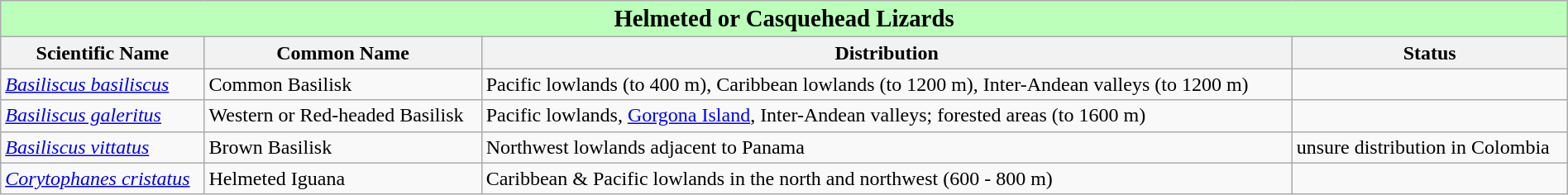<table class="wikitable" style="width:100%;">
<tr>
<td colspan="100%" align="center" bgcolor="#bbffbb"><big><strong>Helmeted or Casquehead Lizards</strong></big></td>
</tr>
<tr>
<th>Scientific Name</th>
<th>Common Name</th>
<th>Distribution</th>
<th>Status</th>
</tr>
<tr>
<td><em><a href='#'>Basiliscus basiliscus</a></em></td>
<td>Common Basilisk</td>
<td>Pacific lowlands (to 400 m), Caribbean lowlands (to 1200 m), Inter-Andean valleys (to 1200 m) </td>
<td></td>
</tr>
<tr>
<td><em><a href='#'>Basiliscus galeritus</a></em></td>
<td>Western or Red-headed Basilisk</td>
<td>Pacific lowlands, <a href='#'>Gorgona Island</a>, Inter-Andean valleys; forested areas (to 1600 m) </td>
<td></td>
</tr>
<tr>
<td><em><a href='#'>Basiliscus vittatus</a></em></td>
<td>Brown Basilisk</td>
<td>Northwest lowlands adjacent to Panama</td>
<td>unsure distribution in Colombia</td>
</tr>
<tr>
<td><em><a href='#'>Corytophanes cristatus</a></em></td>
<td>Helmeted Iguana</td>
<td>Caribbean & Pacific lowlands in the north and northwest (600 - 800 m) </td>
<td></td>
</tr>
</table>
